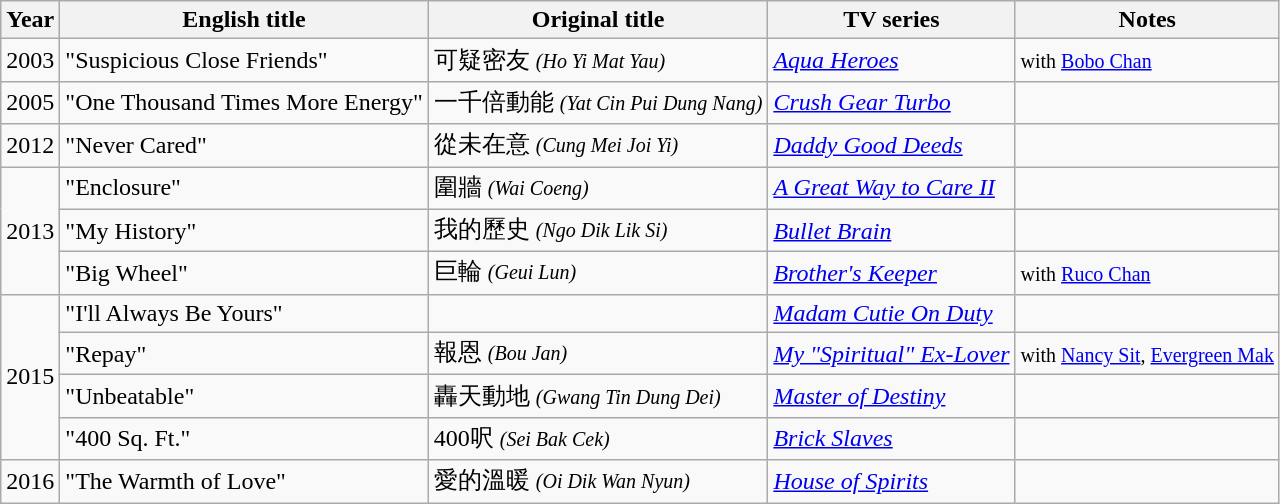<table class="wikitable sortable">
<tr>
<th>Year</th>
<th>English title</th>
<th>Original title</th>
<th>TV series</th>
<th>Notes</th>
</tr>
<tr>
<td>2003</td>
<td>"Suspicious Close Friends"</td>
<td>可疑密友 <em><small>(Ho Yi Mat Yau)</small></em></td>
<td><em><a href='#'>Aqua Heroes</a></em></td>
<td><small>with <a href='#'>Bobo Chan</a></small></td>
</tr>
<tr>
<td>2005</td>
<td>"One Thousand Times More Energy"</td>
<td>一千倍動能 <em><small>(Yat Cin Pui Dung Nang)</small></em></td>
<td><em><a href='#'>Crush Gear Turbo</a></em></td>
<td></td>
</tr>
<tr>
<td>2012</td>
<td>"Never Cared"</td>
<td>從未在意 <em><small>(Cung Mei Joi Yi)</small></em></td>
<td><em><a href='#'>Daddy Good Deeds</a></em></td>
<td></td>
</tr>
<tr>
<td rowspan=3>2013</td>
<td>"Enclosure"</td>
<td>圍牆 <em><small>(Wai Coeng)</small></em></td>
<td><em><a href='#'>A Great Way to Care II</a></em></td>
<td></td>
</tr>
<tr>
<td>"My History"</td>
<td>我的歷史 <em><small>(Ngo Dik Lik Si)</small></em></td>
<td><em><a href='#'>Bullet Brain</a></em></td>
<td></td>
</tr>
<tr>
<td>"Big Wheel"</td>
<td>巨輪 <em><small>(Geui Lun)</small></em></td>
<td><em><a href='#'>Brother's Keeper</a></em></td>
<td><small>with <a href='#'>Ruco Chan</a></small></td>
</tr>
<tr>
<td rowspan=4>2015</td>
<td>"I'll Always Be Yours"</td>
<td></td>
<td><em><a href='#'>Madam Cutie On Duty</a></em></td>
<td></td>
</tr>
<tr>
<td>"Repay"</td>
<td>報恩 <em><small>(Bou Jan)</small></em></td>
<td><em><a href='#'>My "Spiritual" Ex-Lover</a></em></td>
<td><small>with <a href='#'>Nancy Sit</a>, <a href='#'>Evergreen Mak</a></small></td>
</tr>
<tr>
<td>"Unbeatable"</td>
<td>轟天動地 <em><small>(Gwang Tin Dung Dei)</small></em></td>
<td><em><a href='#'>Master of Destiny</a></em></td>
<td></td>
</tr>
<tr>
<td>"400 Sq. Ft."</td>
<td>400呎 <em><small>(Sei Bak Cek)</small></em></td>
<td><em><a href='#'>Brick Slaves</a></em></td>
<td></td>
</tr>
<tr>
<td>2016</td>
<td>"The Warmth of Love"</td>
<td>愛的溫暖 <em><small>(Oi Dik Wan Nyun)</small></em></td>
<td><em><a href='#'>House of Spirits</a></em></td>
<td></td>
</tr>
</table>
